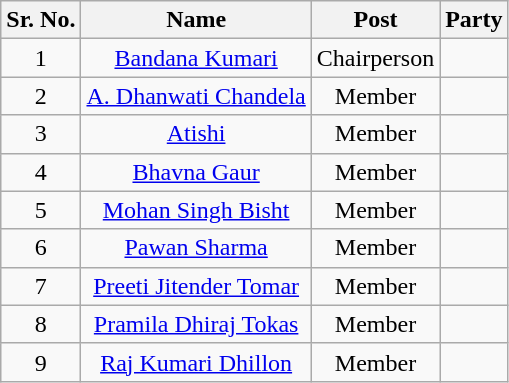<table class="wikitable sortable">
<tr>
<th>Sr. No.</th>
<th>Name</th>
<th>Post</th>
<th colspan="2">Party</th>
</tr>
<tr align="center">
<td>1</td>
<td><a href='#'>Bandana Kumari</a></td>
<td>Chairperson</td>
<td></td>
</tr>
<tr align="center">
<td>2</td>
<td><a href='#'>A. Dhanwati Chandela</a></td>
<td>Member</td>
<td></td>
</tr>
<tr align="center">
<td>3</td>
<td><a href='#'>Atishi</a></td>
<td>Member</td>
<td></td>
</tr>
<tr align="center">
<td>4</td>
<td><a href='#'>Bhavna Gaur</a></td>
<td>Member</td>
<td></td>
</tr>
<tr align="center">
<td>5</td>
<td><a href='#'>Mohan Singh Bisht</a></td>
<td>Member</td>
<td></td>
</tr>
<tr align="center">
<td>6</td>
<td><a href='#'>Pawan Sharma</a></td>
<td>Member</td>
<td></td>
</tr>
<tr align="center">
<td>7</td>
<td><a href='#'>Preeti Jitender Tomar</a></td>
<td>Member</td>
<td></td>
</tr>
<tr align="center">
<td>8</td>
<td><a href='#'>Pramila Dhiraj Tokas</a></td>
<td>Member</td>
<td></td>
</tr>
<tr align="center">
<td>9</td>
<td><a href='#'>Raj Kumari Dhillon</a></td>
<td>Member</td>
<td></td>
</tr>
</table>
